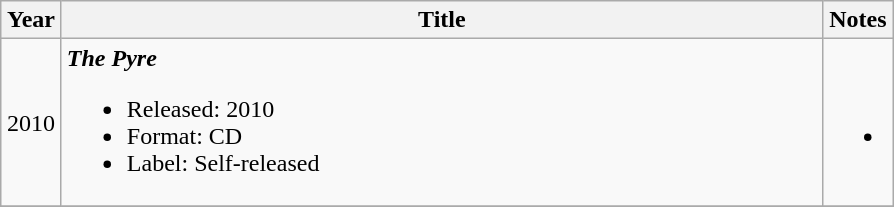<table class="wikitable">
<tr>
<th rowspan="1" style="width:33px;">Year</th>
<th rowspan="1" style="width:500px;">Title</th>
<th rowspan="1">Notes</th>
</tr>
<tr>
<td style="text-align:center;">2010</td>
<td><strong><em>The Pyre</em></strong><br><ul><li>Released: 2010</li><li>Format: CD</li><li>Label: Self-released</li></ul></td>
<td><br><ul><li></li></ul></td>
</tr>
<tr>
</tr>
</table>
